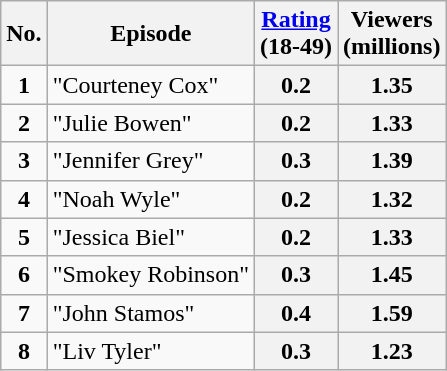<table class="wikitable sortable">
<tr>
<th>No.</th>
<th>Episode</th>
<th><a href='#'>Rating</a><br>(18-49)</th>
<th>Viewers<br>(millions)</th>
</tr>
<tr>
<td style="text-align:center"><strong>1</strong></td>
<td>"Courteney Cox"</td>
<th style="text-align: center;">0.2</th>
<th style="text-align: center;">1.35</th>
</tr>
<tr>
<td style="text-align:center"><strong>2</strong></td>
<td>"Julie Bowen"</td>
<th style="text-align: center;">0.2</th>
<th style="text-align: center;">1.33</th>
</tr>
<tr>
<td style="text-align:center"><strong>3</strong></td>
<td>"Jennifer Grey"</td>
<th style="text-align: center;">0.3</th>
<th style="text-align: center;">1.39</th>
</tr>
<tr>
<td style="text-align:center"><strong>4</strong></td>
<td>"Noah Wyle"</td>
<th style="text-align: center;">0.2</th>
<th style="text-align: center;">1.32</th>
</tr>
<tr>
<td style="text-align:center"><strong>5</strong></td>
<td>"Jessica Biel"</td>
<th style="text-align: center;">0.2</th>
<th style="text-align: center;">1.33</th>
</tr>
<tr>
<td style="text-align:center"><strong>6</strong></td>
<td>"Smokey Robinson"</td>
<th style="text-align: center;">0.3</th>
<th style="text-align: center;">1.45</th>
</tr>
<tr>
<td style="text-align:center"><strong>7</strong></td>
<td>"John Stamos"</td>
<th style="text-align: center;">0.4</th>
<th style="text-align: center;">1.59</th>
</tr>
<tr>
<td style="text-align:center"><strong>8</strong></td>
<td>"Liv Tyler"</td>
<th style="text-align: center;">0.3</th>
<th style="text-align: center;">1.23</th>
</tr>
</table>
